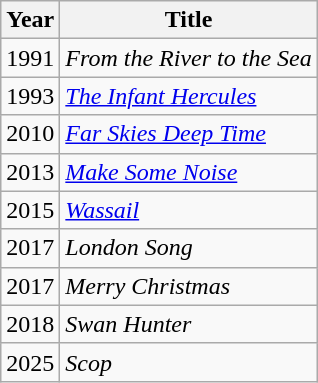<table class="wikitable" style="text-align:center;">
<tr>
<th scope="col">Year</th>
<th scope="col">Title</th>
</tr>
<tr>
<td>1991</td>
<td align="left"><em>From the River to the Sea</em></td>
</tr>
<tr>
<td>1993</td>
<td align="left"><em><a href='#'>The Infant Hercules</a></em></td>
</tr>
<tr>
<td>2010</td>
<td align="left"><em><a href='#'>Far Skies Deep Time</a></em></td>
</tr>
<tr>
<td>2013</td>
<td align="left"><em><a href='#'>Make Some Noise</a></em></td>
</tr>
<tr>
<td>2015</td>
<td align="left"><em><a href='#'>Wassail</a></em></td>
</tr>
<tr>
<td>2017</td>
<td align="left"><em>London Song</em></td>
</tr>
<tr>
<td>2017</td>
<td align="left"><em>Merry Christmas</em></td>
</tr>
<tr>
<td>2018</td>
<td align="left"><em>Swan Hunter</em></td>
</tr>
<tr>
<td>2025</td>
<td align="left"><em>Scop</em></td>
</tr>
</table>
